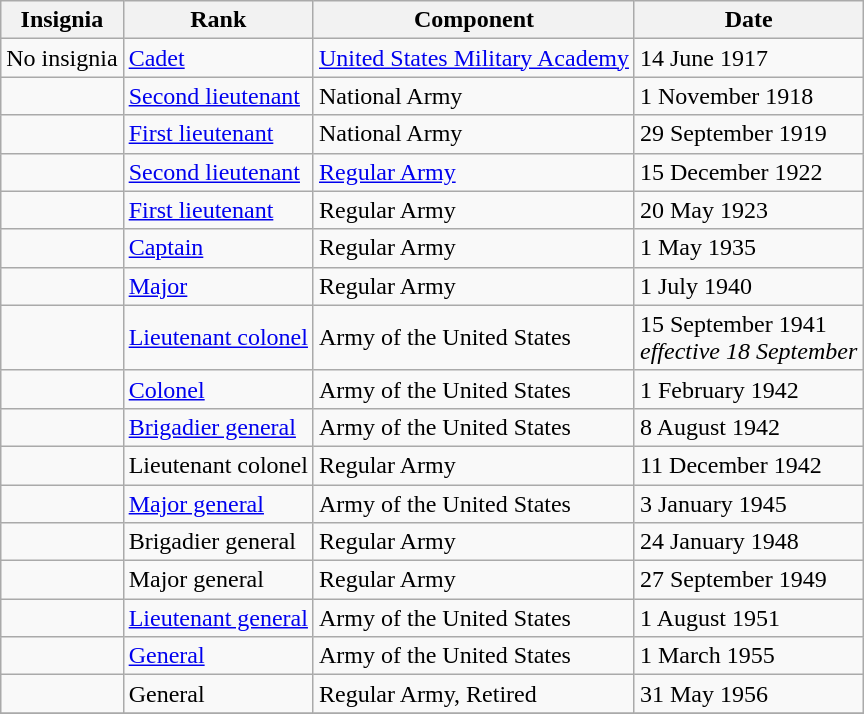<table class="wikitable">
<tr>
<th>Insignia</th>
<th>Rank</th>
<th>Component</th>
<th>Date</th>
</tr>
<tr>
<td align="center">No insignia</td>
<td><a href='#'>Cadet</a></td>
<td><a href='#'>United States Military Academy</a></td>
<td>14 June 1917</td>
</tr>
<tr>
<td align="center"></td>
<td><a href='#'>Second lieutenant</a></td>
<td>National Army</td>
<td>1 November 1918</td>
</tr>
<tr>
<td align="center"></td>
<td><a href='#'>First lieutenant</a></td>
<td>National Army</td>
<td>29 September 1919</td>
</tr>
<tr>
<td align="center"></td>
<td><a href='#'>Second lieutenant</a></td>
<td><a href='#'>Regular Army</a></td>
<td>15 December 1922</td>
</tr>
<tr>
<td align="center"></td>
<td><a href='#'>First lieutenant</a></td>
<td>Regular Army</td>
<td>20 May 1923</td>
</tr>
<tr>
<td align="center"></td>
<td><a href='#'>Captain</a></td>
<td>Regular Army</td>
<td>1 May 1935</td>
</tr>
<tr>
<td align="center"></td>
<td><a href='#'>Major</a></td>
<td>Regular Army</td>
<td>1 July 1940</td>
</tr>
<tr>
<td align="center"></td>
<td><a href='#'>Lieutenant colonel</a></td>
<td>Army of the United States</td>
<td>15 September 1941<br><em>effective 18 September</em></td>
</tr>
<tr>
<td align="center"></td>
<td><a href='#'>Colonel</a></td>
<td>Army of the United States</td>
<td>1 February 1942</td>
</tr>
<tr>
<td align="center"></td>
<td><a href='#'>Brigadier general</a></td>
<td>Army of the United States</td>
<td>8 August 1942</td>
</tr>
<tr>
<td align="center"></td>
<td>Lieutenant colonel</td>
<td>Regular Army</td>
<td>11 December 1942</td>
</tr>
<tr>
<td align="center"></td>
<td><a href='#'>Major general</a></td>
<td>Army of the United States</td>
<td>3 January 1945</td>
</tr>
<tr>
<td align="center"></td>
<td>Brigadier general</td>
<td>Regular Army</td>
<td>24 January 1948</td>
</tr>
<tr>
<td align="center"></td>
<td>Major general</td>
<td>Regular Army</td>
<td>27 September 1949</td>
</tr>
<tr>
<td align="center"></td>
<td><a href='#'>Lieutenant general</a></td>
<td>Army of the United States</td>
<td>1 August 1951</td>
</tr>
<tr>
<td align="center"></td>
<td><a href='#'>General</a></td>
<td>Army of the United States</td>
<td>1 March 1955</td>
</tr>
<tr>
<td align="center"></td>
<td>General</td>
<td>Regular Army, Retired</td>
<td>31 May 1956</td>
</tr>
<tr>
</tr>
</table>
